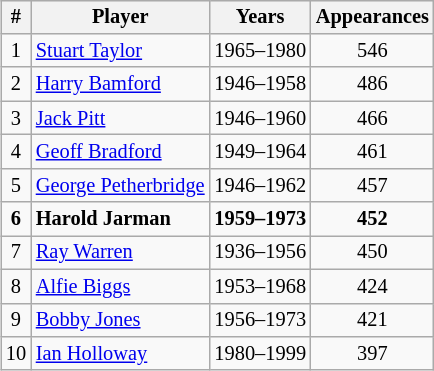<table class="wikitable" style="float:right; font-size:85%; text-align:center;">
<tr>
<th>#</th>
<th>Player</th>
<th>Years</th>
<th>Appearances</th>
</tr>
<tr>
<td>1</td>
<td style="text-align:left;"><a href='#'>Stuart Taylor</a></td>
<td>1965–1980</td>
<td>546</td>
</tr>
<tr>
<td>2</td>
<td style="text-align:left;"><a href='#'>Harry Bamford</a></td>
<td>1946–1958</td>
<td>486</td>
</tr>
<tr>
<td>3</td>
<td style="text-align:left;"><a href='#'>Jack Pitt</a></td>
<td>1946–1960</td>
<td>466</td>
</tr>
<tr>
<td>4</td>
<td style="text-align:left;"><a href='#'>Geoff Bradford</a></td>
<td>1949–1964</td>
<td>461</td>
</tr>
<tr>
<td>5</td>
<td style="text-align:left;"><a href='#'>George Petherbridge</a></td>
<td>1946–1962</td>
<td>457</td>
</tr>
<tr style="font-weight:bold;">
<td>6</td>
<td style="text-align:left;">Harold Jarman</td>
<td>1959–1973</td>
<td>452</td>
</tr>
<tr>
<td>7</td>
<td style="text-align:left;"><a href='#'>Ray Warren</a></td>
<td>1936–1956</td>
<td>450</td>
</tr>
<tr>
<td>8</td>
<td style="text-align:left;"><a href='#'>Alfie Biggs</a></td>
<td>1953–1968</td>
<td>424</td>
</tr>
<tr>
<td>9</td>
<td style="text-align:left;"><a href='#'>Bobby Jones</a></td>
<td>1956–1973</td>
<td>421</td>
</tr>
<tr>
<td>10</td>
<td style="text-align:left;"><a href='#'>Ian Holloway</a></td>
<td>1980–1999</td>
<td>397</td>
</tr>
</table>
